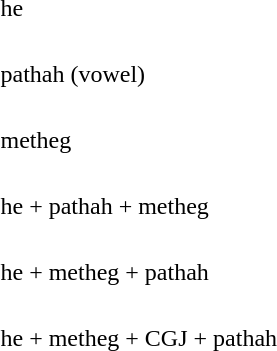<table>
<tr>
<td height=40>he</td>
<td></td>
</tr>
<tr>
<td height=40>pathah (vowel)</td>
<td></td>
</tr>
<tr>
<td height=40>metheg</td>
<td></td>
</tr>
<tr>
<td height=40>he + pathah + metheg</td>
<td></td>
</tr>
<tr>
<td height=40>he + metheg + pathah</td>
<td></td>
</tr>
<tr>
<td height=40>he + metheg + CGJ + pathah</td>
<td></td>
</tr>
</table>
